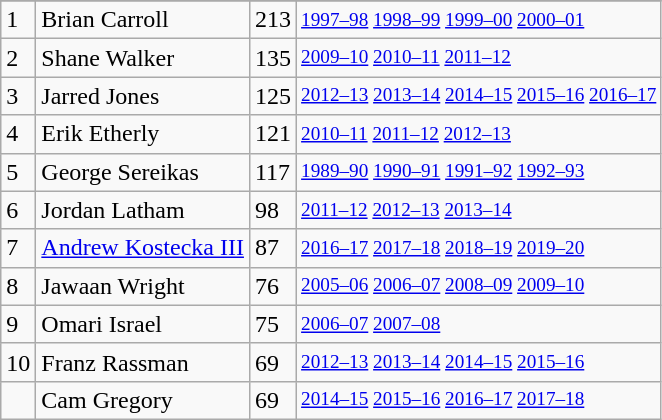<table class="wikitable">
<tr>
</tr>
<tr>
<td>1</td>
<td>Brian Carroll</td>
<td>213</td>
<td style="font-size:80%;"><a href='#'>1997–98</a> <a href='#'>1998–99</a> <a href='#'>1999–00</a> <a href='#'>2000–01</a></td>
</tr>
<tr>
<td>2</td>
<td>Shane Walker</td>
<td>135</td>
<td style="font-size:80%;"><a href='#'>2009–10</a> <a href='#'>2010–11</a> <a href='#'>2011–12</a></td>
</tr>
<tr>
<td>3</td>
<td>Jarred Jones</td>
<td>125</td>
<td style="font-size:80%;"><a href='#'>2012–13</a> <a href='#'>2013–14</a> <a href='#'>2014–15</a> <a href='#'>2015–16</a> <a href='#'>2016–17</a></td>
</tr>
<tr>
<td>4</td>
<td>Erik Etherly</td>
<td>121</td>
<td style="font-size:80%;"><a href='#'>2010–11</a> <a href='#'>2011–12</a> <a href='#'>2012–13</a></td>
</tr>
<tr>
<td>5</td>
<td>George Sereikas</td>
<td>117</td>
<td style="font-size:80%;"><a href='#'>1989–90</a> <a href='#'>1990–91</a> <a href='#'>1991–92</a> <a href='#'>1992–93</a></td>
</tr>
<tr>
<td>6</td>
<td>Jordan Latham</td>
<td>98</td>
<td style="font-size:80%;"><a href='#'>2011–12</a> <a href='#'>2012–13</a> <a href='#'>2013–14</a></td>
</tr>
<tr>
<td>7</td>
<td><a href='#'>Andrew Kostecka III</a></td>
<td>87</td>
<td style="font-size:80%;"><a href='#'>2016–17</a> <a href='#'>2017–18</a> <a href='#'>2018–19</a> <a href='#'>2019–20</a></td>
</tr>
<tr>
<td>8</td>
<td>Jawaan Wright</td>
<td>76</td>
<td style="font-size:80%;"><a href='#'>2005–06</a> <a href='#'>2006–07</a> <a href='#'>2008–09</a> <a href='#'>2009–10</a></td>
</tr>
<tr>
<td>9</td>
<td>Omari Israel</td>
<td>75</td>
<td style="font-size:80%;"><a href='#'>2006–07</a> <a href='#'>2007–08</a></td>
</tr>
<tr>
<td>10</td>
<td>Franz Rassman</td>
<td>69</td>
<td style="font-size:80%;"><a href='#'>2012–13</a> <a href='#'>2013–14</a> <a href='#'>2014–15</a> <a href='#'>2015–16</a></td>
</tr>
<tr>
<td></td>
<td>Cam Gregory</td>
<td>69</td>
<td style="font-size:80%;"><a href='#'>2014–15</a> <a href='#'>2015–16</a> <a href='#'>2016–17</a> <a href='#'>2017–18</a></td>
</tr>
</table>
